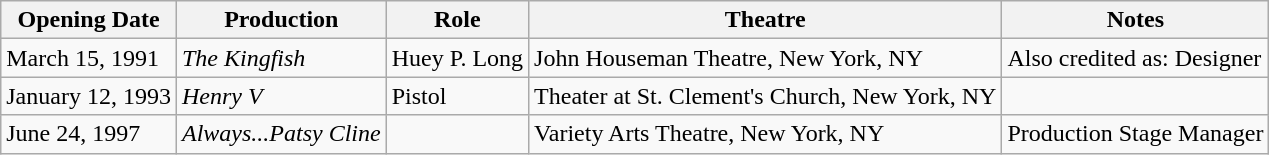<table class="wikitable sortable">
<tr>
<th>Opening Date</th>
<th>Production</th>
<th>Role</th>
<th>Theatre</th>
<th>Notes</th>
</tr>
<tr>
<td>March 15, 1991</td>
<td><em>The Kingfish</em></td>
<td>Huey P. Long</td>
<td>John Houseman Theatre, New York, NY</td>
<td>Also credited as: Designer</td>
</tr>
<tr>
<td>January 12, 1993</td>
<td><em>Henry V</em></td>
<td>Pistol</td>
<td>Theater at St. Clement's Church, New York, NY</td>
<td></td>
</tr>
<tr>
<td>June 24, 1997</td>
<td><em>Always...Patsy Cline</em></td>
<td></td>
<td>Variety Arts Theatre, New York, NY</td>
<td>Production Stage Manager</td>
</tr>
</table>
